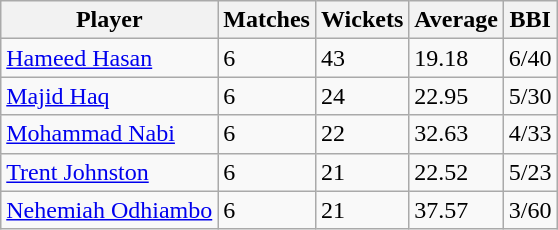<table class="wikitable">
<tr>
<th>Player</th>
<th>Matches</th>
<th>Wickets</th>
<th>Average</th>
<th>BBI</th>
</tr>
<tr>
<td> <a href='#'>Hameed Hasan</a></td>
<td>6</td>
<td>43</td>
<td>19.18</td>
<td>6/40</td>
</tr>
<tr>
<td> <a href='#'>Majid Haq</a></td>
<td>6</td>
<td>24</td>
<td>22.95</td>
<td>5/30</td>
</tr>
<tr>
<td> <a href='#'>Mohammad Nabi</a></td>
<td>6</td>
<td>22</td>
<td>32.63</td>
<td>4/33</td>
</tr>
<tr>
<td> <a href='#'>Trent Johnston</a></td>
<td>6</td>
<td>21</td>
<td>22.52</td>
<td>5/23</td>
</tr>
<tr>
<td> <a href='#'>Nehemiah Odhiambo</a></td>
<td>6</td>
<td>21</td>
<td>37.57</td>
<td>3/60</td>
</tr>
</table>
